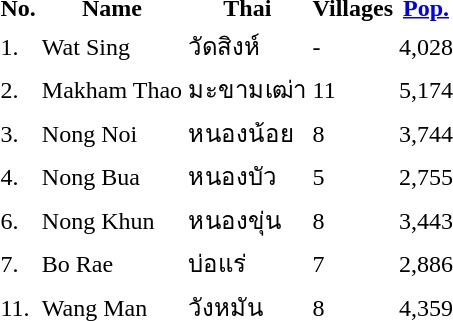<table>
<tr>
<th>No.</th>
<th>Name</th>
<th>Thai</th>
<th>Villages</th>
<th><a href='#'>Pop.</a></th>
</tr>
<tr>
<td>1.</td>
<td>Wat Sing</td>
<td>วัดสิงห์</td>
<td>-</td>
<td>4,028</td>
</tr>
<tr>
<td>2.</td>
<td>Makham Thao</td>
<td>มะขามเฒ่า</td>
<td>11</td>
<td>5,174</td>
</tr>
<tr>
<td>3.</td>
<td>Nong Noi</td>
<td>หนองน้อย</td>
<td>8</td>
<td>3,744</td>
</tr>
<tr>
<td>4.</td>
<td>Nong Bua</td>
<td>หนองบัว</td>
<td>5</td>
<td>2,755</td>
</tr>
<tr>
<td>6.</td>
<td>Nong Khun</td>
<td>หนองขุ่น</td>
<td>8</td>
<td>3,443</td>
</tr>
<tr>
<td>7.</td>
<td>Bo Rae</td>
<td>บ่อแร่</td>
<td>7</td>
<td>2,886</td>
</tr>
<tr>
<td>11.</td>
<td>Wang Man</td>
<td>วังหมัน</td>
<td>8</td>
<td>4,359</td>
</tr>
</table>
